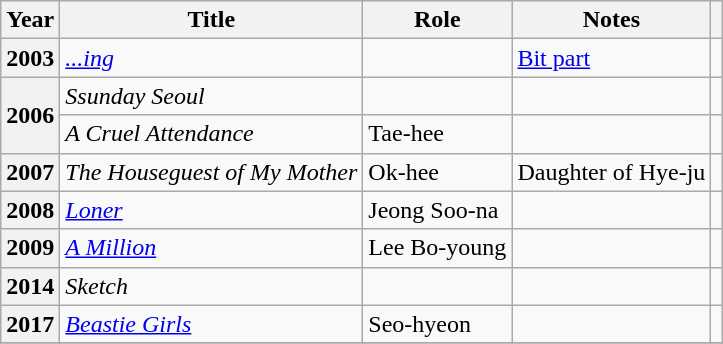<table class="wikitable plainrowheaders sortable">
<tr>
<th scope="col">Year</th>
<th scope="col">Title</th>
<th scope="col">Role</th>
<th scope="col">Notes</th>
<th scope="col" class="unsortable"></th>
</tr>
<tr>
<th scope="row">2003</th>
<td><em><a href='#'>...ing</a></em></td>
<td></td>
<td><a href='#'>Bit part</a></td>
<td style="text-align:center"></td>
</tr>
<tr>
<th scope="row" rowspan="2">2006</th>
<td><em>Ssunday Seoul</em></td>
<td></td>
<td></td>
<td style="text-align:center"></td>
</tr>
<tr>
<td><em>A Cruel Attendance</em></td>
<td>Tae-hee</td>
<td></td>
<td style="text-align:center"></td>
</tr>
<tr>
<th scope="row">2007</th>
<td><em>The Houseguest of My Mother</em></td>
<td>Ok-hee</td>
<td>Daughter of Hye-ju</td>
<td style="text-align:center"></td>
</tr>
<tr>
<th scope="row">2008</th>
<td><em><a href='#'>Loner</a></em></td>
<td>Jeong Soo-na</td>
<td></td>
<td style="text-align:center"></td>
</tr>
<tr>
<th scope="row">2009</th>
<td><em><a href='#'>A Million</a></em></td>
<td>Lee Bo-young</td>
<td></td>
<td style="text-align:center"></td>
</tr>
<tr>
<th scope="row">2014</th>
<td><em>Sketch</em></td>
<td></td>
<td></td>
<td style="text-align:center"></td>
</tr>
<tr>
<th scope="row">2017</th>
<td><em><a href='#'>Beastie Girls</a></em></td>
<td>Seo-hyeon</td>
<td></td>
<td style="text-align:center"></td>
</tr>
<tr>
</tr>
</table>
